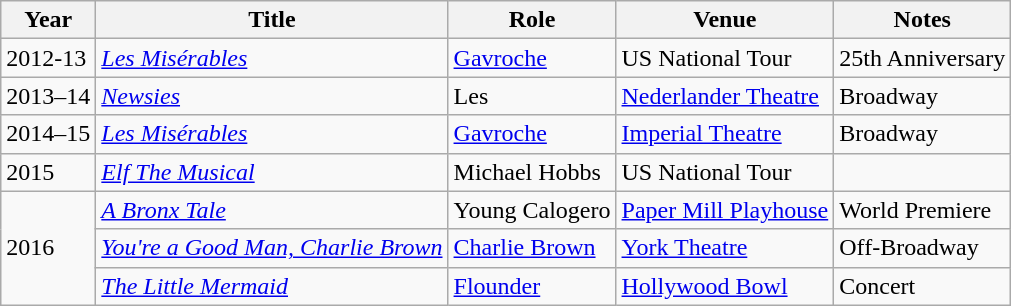<table class="wikitable">
<tr>
<th>Year</th>
<th>Title</th>
<th>Role</th>
<th>Venue</th>
<th>Notes</th>
</tr>
<tr>
<td>2012-13</td>
<td><em><a href='#'>Les Misérables</a></em></td>
<td><a href='#'>Gavroche</a></td>
<td>US National Tour</td>
<td>25th Anniversary</td>
</tr>
<tr>
<td>2013–14</td>
<td><em><a href='#'>Newsies</a></em></td>
<td>Les</td>
<td><a href='#'>Nederlander Theatre</a></td>
<td>Broadway</td>
</tr>
<tr>
<td>2014–15</td>
<td><em><a href='#'>Les Misérables</a></em></td>
<td><a href='#'>Gavroche</a></td>
<td><a href='#'>Imperial Theatre</a></td>
<td>Broadway</td>
</tr>
<tr>
<td>2015</td>
<td><em><a href='#'>Elf The Musical</a></em></td>
<td>Michael Hobbs</td>
<td>US National Tour</td>
<td></td>
</tr>
<tr>
<td rowspan="3">2016</td>
<td><em><a href='#'>A Bronx Tale</a></em></td>
<td>Young Calogero</td>
<td><a href='#'>Paper Mill Playhouse</a></td>
<td>World Premiere</td>
</tr>
<tr>
<td><em><a href='#'>You're a Good Man, Charlie Brown</a></em></td>
<td><a href='#'>Charlie Brown</a></td>
<td><a href='#'>York Theatre</a></td>
<td>Off-Broadway</td>
</tr>
<tr>
<td><em><a href='#'>The Little Mermaid</a></em></td>
<td><a href='#'>Flounder</a></td>
<td><a href='#'>Hollywood Bowl</a></td>
<td>Concert</td>
</tr>
</table>
